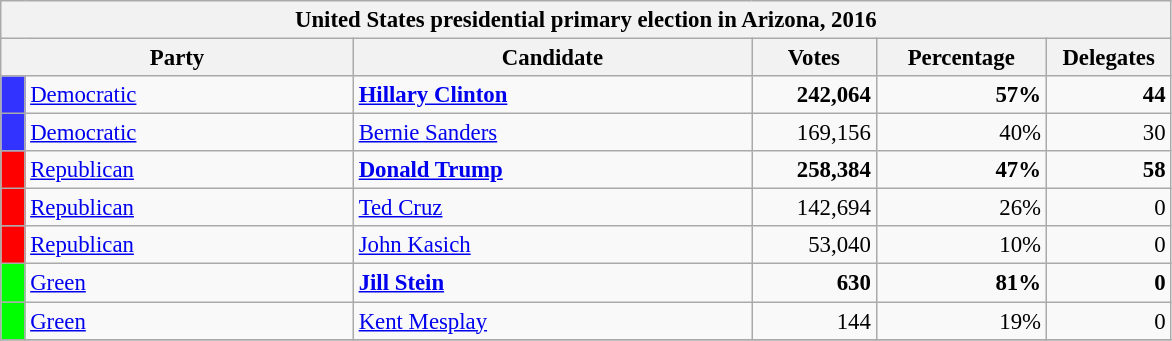<table class="wikitable" style="font-size:95%;">
<tr>
<th colspan="6">United States presidential primary election in Arizona, 2016</th>
</tr>
<tr>
<th colspan="2" style="width: 15em">Party</th>
<th style="width: 17em">Candidate</th>
<th style="width: 5em">Votes</th>
<th style="width: 7em">Percentage</th>
<th style="width: 5em">Delegates</th>
</tr>
<tr>
<th style="background-color:#3333FF; width: 3px"></th>
<td style="width: 130px"><a href='#'>Democratic</a></td>
<td><strong><a href='#'>Hillary Clinton</a></strong></td>
<td align="right"><strong>242,064</strong></td>
<td align="right"><strong>57%</strong></td>
<td align="right"><strong>44</strong></td>
</tr>
<tr>
<th style="background-color:#3333FF; width: 3px"></th>
<td style="width: 130px"><a href='#'>Democratic</a></td>
<td><a href='#'>Bernie Sanders</a></td>
<td align="right">169,156</td>
<td align="right">40%</td>
<td align="right">30</td>
</tr>
<tr>
<th style="background-color:#FF0000; width: 3px"></th>
<td style="width: 130px"><a href='#'>Republican</a></td>
<td><strong><a href='#'>Donald Trump</a></strong></td>
<td align="right"><strong>258,384</strong></td>
<td align="right"><strong>47%</strong></td>
<td align="right"><strong>58</strong></td>
</tr>
<tr>
<th style="background-color:#FF0000; width: 3px"></th>
<td style="width: 130px"><a href='#'>Republican</a></td>
<td><a href='#'>Ted Cruz</a></td>
<td align="right">142,694</td>
<td align="right">26%</td>
<td align="right">0</td>
</tr>
<tr>
<th style="background-color:#FF0000; width: 3px"></th>
<td style="width: 130px"><a href='#'>Republican</a></td>
<td><a href='#'>John Kasich</a></td>
<td align="right">53,040</td>
<td align="right">10%</td>
<td align="right">0</td>
</tr>
<tr>
<th style="background-color:#00FF00; width: 3px"></th>
<td style="width: 130px"><a href='#'>Green</a></td>
<td><strong><a href='#'>Jill Stein</a></strong></td>
<td align="right"><strong>630</strong></td>
<td align="right"><strong>81%</strong></td>
<td align="right"><strong>0</strong></td>
</tr>
<tr>
<th style="background-color:#00FF00; width: 3px"></th>
<td style="width: 130px"><a href='#'>Green</a></td>
<td><a href='#'>Kent Mesplay</a></td>
<td align="right">144</td>
<td align="right">19%</td>
<td align="right">0</td>
</tr>
<tr>
</tr>
</table>
